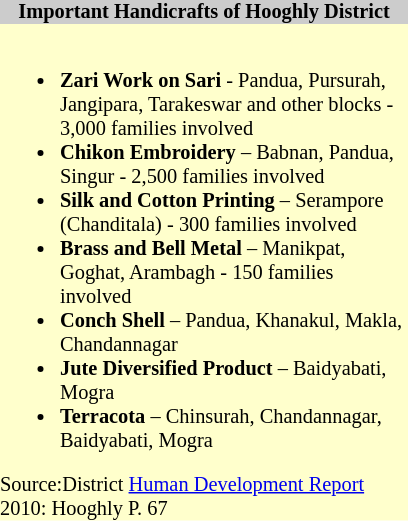<table class="toccolours" style="float: left; margin-right: 1em; font-size: 85%; background:#ffffcc; color:black; width:20em; max-width: 25%;" cellspacing="0" cellpadding="0">
<tr>
<th style="background-color:#cccccc;">Important Handicrafts of Hooghly District</th>
</tr>
<tr>
<td style="text-align: left;"><br><ul><li><strong>Zari Work on Sari</strong> - Pandua, Pursurah, Jangipara, Tarakeswar and other blocks - 3,000 families involved</li><li><strong>Chikon Embroidery</strong> – Babnan, Pandua, Singur - 2,500 families involved</li><li><strong>Silk and Cotton Printing</strong> – Serampore (Chanditala) - 300 families involved</li><li><strong>Brass and Bell Metal</strong> – Manikpat, Goghat, Arambagh - 150 families involved</li><li><strong>Conch Shell</strong> – Pandua, Khanakul, Makla, Chandannagar</li><li><strong>Jute Diversified Product</strong> – Baidyabati, Mogra</li><li><strong>Terracota</strong> – Chinsurah, Chandannagar, Baidyabati, Mogra</li></ul>Source:District <a href='#'>Human Development Report</a> 2010: Hooghly P. 67</td>
</tr>
</table>
